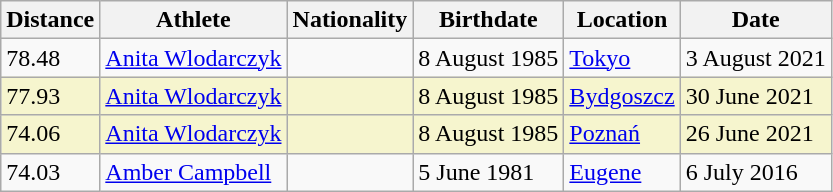<table class="wikitable">
<tr>
<th>Distance</th>
<th>Athlete</th>
<th>Nationality</th>
<th>Birthdate</th>
<th>Location</th>
<th>Date</th>
</tr>
<tr>
<td>78.48</td>
<td><a href='#'>Anita Wlodarczyk</a></td>
<td></td>
<td>8 August 1985</td>
<td><a href='#'>Tokyo</a></td>
<td>3 August 2021</td>
</tr>
<tr bgcolor=#f6F5CE>
<td>77.93</td>
<td><a href='#'>Anita Wlodarczyk</a></td>
<td></td>
<td>8 August 1985</td>
<td><a href='#'>Bydgoszcz</a></td>
<td>30 June 2021</td>
</tr>
<tr bgcolor=#f6F5CE>
<td>74.06</td>
<td><a href='#'>Anita Wlodarczyk</a></td>
<td></td>
<td>8 August 1985</td>
<td><a href='#'>Poznań</a></td>
<td>26 June 2021</td>
</tr>
<tr>
<td>74.03</td>
<td><a href='#'>Amber Campbell</a></td>
<td></td>
<td>5 June 1981</td>
<td><a href='#'>Eugene</a></td>
<td>6 July 2016</td>
</tr>
</table>
